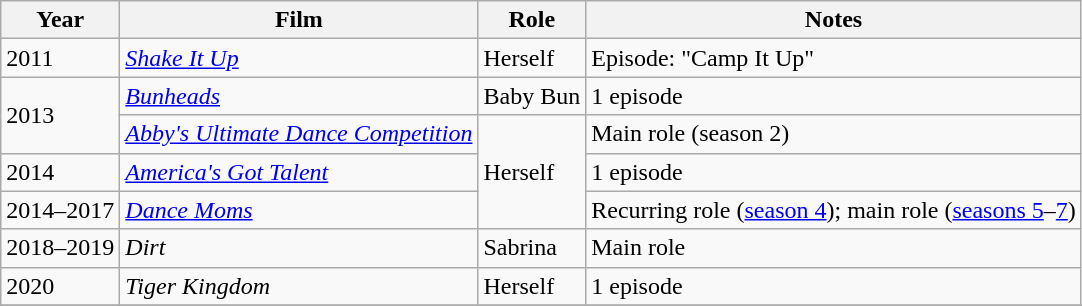<table class="wikitable sortable">
<tr>
<th>Year</th>
<th>Film</th>
<th>Role</th>
<th>Notes</th>
</tr>
<tr>
<td>2011</td>
<td><em><a href='#'>Shake It Up</a></em></td>
<td>Herself</td>
<td>Episode: "Camp It Up"</td>
</tr>
<tr>
<td rowspan=2>2013</td>
<td><em><a href='#'>Bunheads</a></em></td>
<td>Baby Bun</td>
<td>1 episode</td>
</tr>
<tr>
<td><em><a href='#'>Abby's Ultimate Dance Competition</a></em></td>
<td rowspan="3">Herself</td>
<td>Main role (season 2)</td>
</tr>
<tr>
<td>2014</td>
<td><em><a href='#'>America's Got Talent</a></em></td>
<td>1 episode</td>
</tr>
<tr>
<td>2014–2017</td>
<td><em><a href='#'>Dance Moms</a></em></td>
<td>Recurring role (<a href='#'>season 4</a>); main role (<a href='#'>seasons 5</a>–<a href='#'>7</a>)</td>
</tr>
<tr>
<td>2018–2019</td>
<td><em>Dirt</em></td>
<td>Sabrina</td>
<td>Main role</td>
</tr>
<tr>
<td>2020</td>
<td><em>Tiger Kingdom</em></td>
<td>Herself</td>
<td>1 episode</td>
</tr>
<tr>
</tr>
</table>
